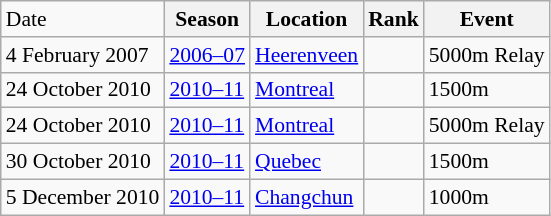<table class="wikitable sortable" style="font-size:90%" style="text-align:center">
<tr>
<td>Date</td>
<th>Season</th>
<th>Location</th>
<th>Rank</th>
<th>Event</th>
</tr>
<tr>
<td>4 February 2007</td>
<td><a href='#'>2006–07</a></td>
<td><a href='#'>Heerenveen</a></td>
<td></td>
<td>5000m Relay</td>
</tr>
<tr>
<td>24 October 2010</td>
<td><a href='#'>2010–11</a></td>
<td><a href='#'>Montreal</a></td>
<td></td>
<td>1500m</td>
</tr>
<tr>
<td>24 October 2010</td>
<td><a href='#'>2010–11</a></td>
<td><a href='#'>Montreal</a></td>
<td></td>
<td>5000m Relay</td>
</tr>
<tr>
<td>30 October 2010</td>
<td><a href='#'>2010–11</a></td>
<td><a href='#'>Quebec</a></td>
<td></td>
<td>1500m</td>
</tr>
<tr>
<td>5 December 2010</td>
<td><a href='#'>2010–11</a></td>
<td><a href='#'>Changchun</a></td>
<td></td>
<td>1000m</td>
</tr>
</table>
